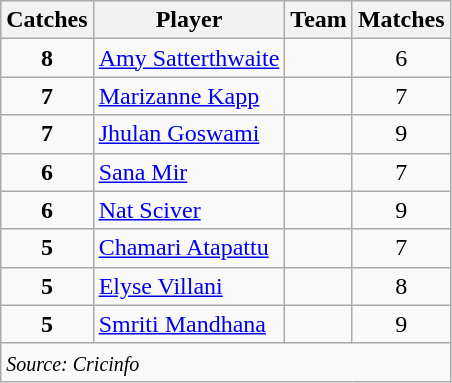<table class="wikitable">
<tr>
<th>Catches</th>
<th>Player</th>
<th>Team</th>
<th>Matches</th>
</tr>
<tr>
<td align="center"><strong>8</strong></td>
<td><a href='#'>Amy Satterthwaite</a></td>
<td></td>
<td align="center">6</td>
</tr>
<tr>
<td align="center"><strong>7</strong></td>
<td><a href='#'>Marizanne Kapp</a></td>
<td></td>
<td align="center">7</td>
</tr>
<tr>
<td align="center"><strong>7</strong></td>
<td><a href='#'>Jhulan Goswami</a></td>
<td></td>
<td align="center">9</td>
</tr>
<tr>
<td align="center"><strong>6</strong></td>
<td><a href='#'>Sana Mir</a></td>
<td></td>
<td align="center">7</td>
</tr>
<tr>
<td align="center"><strong>6</strong></td>
<td><a href='#'>Nat Sciver</a></td>
<td></td>
<td align="center">9</td>
</tr>
<tr>
<td align="center"><strong>5</strong></td>
<td><a href='#'>Chamari Atapattu</a></td>
<td></td>
<td align="center">7</td>
</tr>
<tr>
<td align="center"><strong>5</strong></td>
<td><a href='#'>Elyse Villani</a></td>
<td></td>
<td align="center">8</td>
</tr>
<tr>
<td align="center"><strong>5</strong></td>
<td><a href='#'>Smriti Mandhana</a></td>
<td></td>
<td align="center">9</td>
</tr>
<tr>
<td colspan="4"><small><em>Source: Cricinfo</em></small></td>
</tr>
</table>
